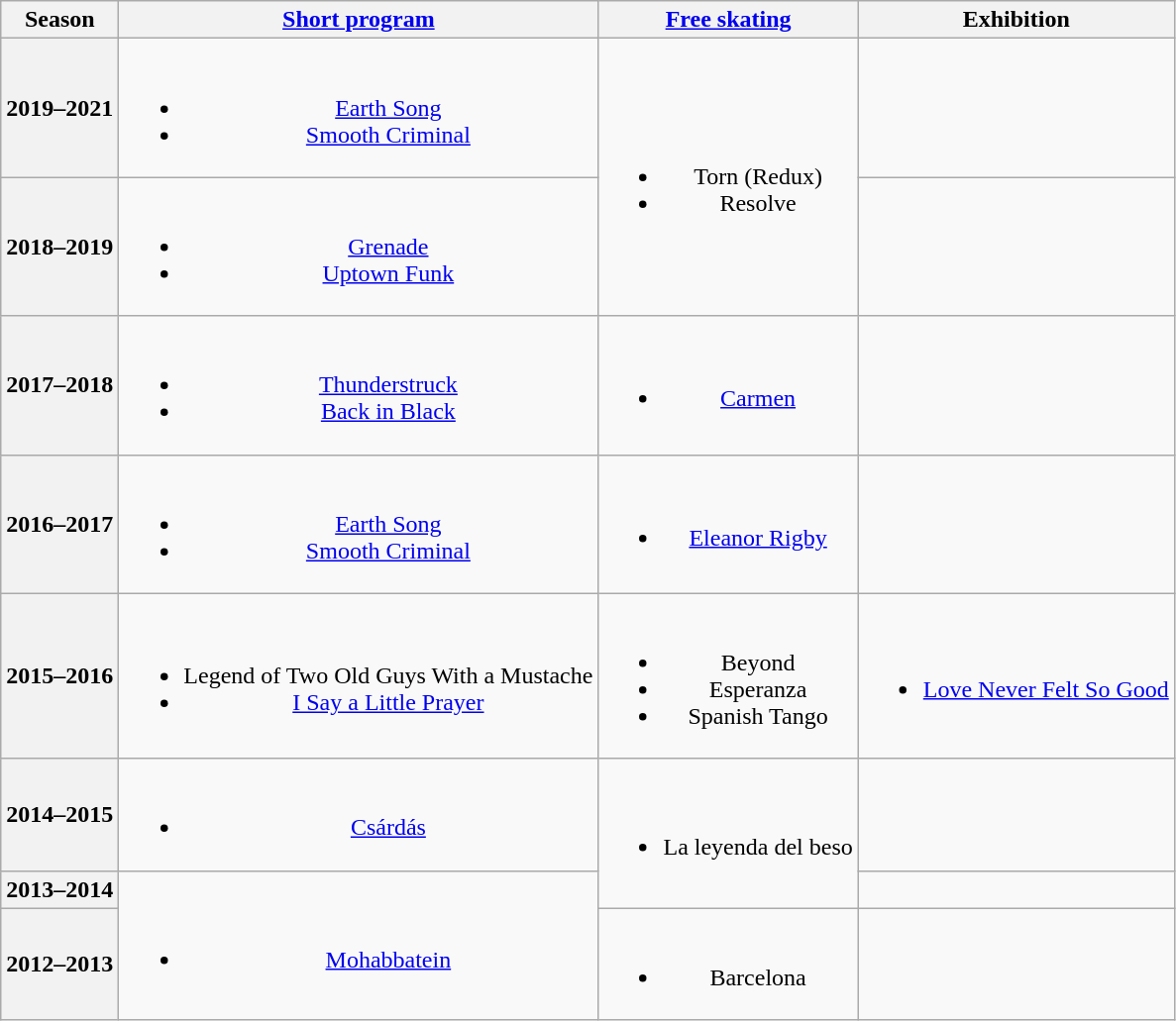<table class=wikitable style=text-align:center>
<tr>
<th>Season</th>
<th><a href='#'>Short program</a></th>
<th><a href='#'>Free skating</a></th>
<th>Exhibition</th>
</tr>
<tr>
<th>2019–2021 <br></th>
<td><br><ul><li><a href='#'>Earth Song</a></li><li><a href='#'>Smooth Criminal</a> <br></li></ul></td>
<td rowspan=2><br><ul><li>Torn (Redux) <br></li><li>Resolve <br></li></ul></td>
<td></td>
</tr>
<tr>
<th>2018–2019 <br></th>
<td><br><ul><li><a href='#'>Grenade</a></li><li><a href='#'>Uptown Funk</a> <br></li></ul></td>
<td></td>
</tr>
<tr>
<th>2017–2018 <br></th>
<td><br><ul><li><a href='#'>Thunderstruck</a> <br></li><li><a href='#'>Back in Black</a> <br></li></ul></td>
<td><br><ul><li><a href='#'>Carmen</a> <br></li></ul></td>
<td></td>
</tr>
<tr>
<th>2016–2017 <br> </th>
<td><br><ul><li><a href='#'>Earth Song</a> <br></li><li><a href='#'>Smooth Criminal</a> <br></li></ul></td>
<td><br><ul><li><a href='#'>Eleanor Rigby</a> <br></li></ul></td>
<td></td>
</tr>
<tr>
<th>2015–2016 <br> </th>
<td><br><ul><li>Legend of Two Old Guys With a Mustache <br></li><li><a href='#'>I Say a Little Prayer</a> <br></li></ul></td>
<td><br><ul><li>Beyond <br></li><li>Esperanza <br></li><li>Spanish Tango <br></li></ul></td>
<td><br><ul><li><a href='#'>Love Never Felt So Good</a> <br></li></ul></td>
</tr>
<tr>
<th>2014–2015 <br> </th>
<td><br><ul><li><a href='#'>Csárdás</a></li></ul></td>
<td rowspan=2><br><ul><li>La leyenda del beso <br></li></ul></td>
<td></td>
</tr>
<tr>
<th>2013–2014 <br> </th>
<td rowspan=2><br><ul><li><a href='#'>Mohabbatein</a> <br></li></ul></td>
<td></td>
</tr>
<tr>
<th>2012–2013 <br> </th>
<td><br><ul><li>Barcelona <br></li></ul></td>
<td></td>
</tr>
</table>
